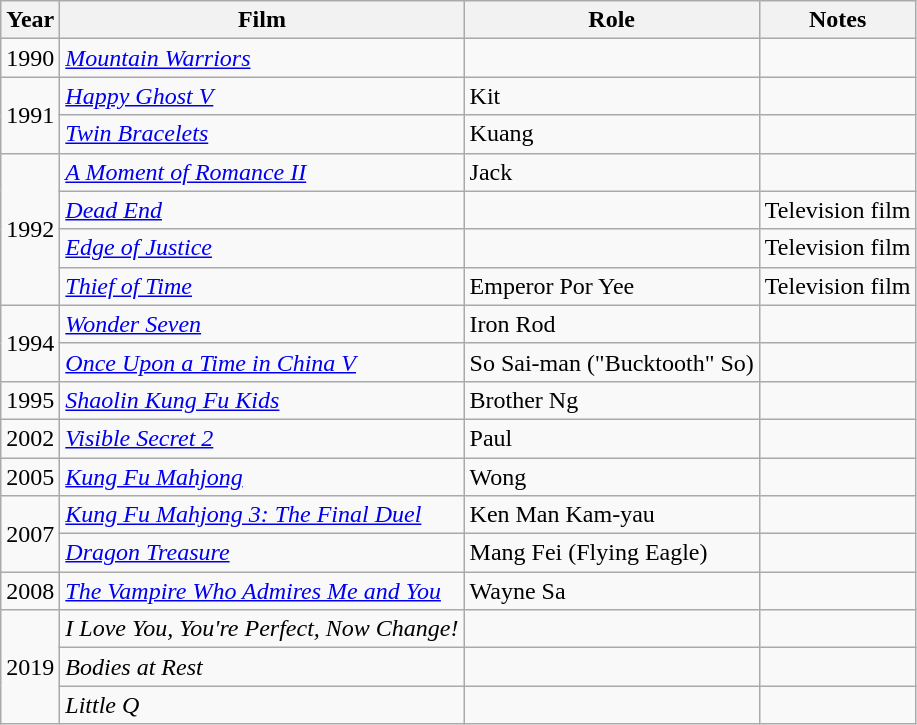<table class="wikitable sortable">
<tr>
<th>Year</th>
<th>Film</th>
<th>Role</th>
<th class="unsortable">Notes</th>
</tr>
<tr>
<td>1990</td>
<td><em><a href='#'>Mountain Warriors</a></em></td>
<td></td>
<td></td>
</tr>
<tr>
<td rowspan=2>1991</td>
<td><em><a href='#'>Happy Ghost V</a></em></td>
<td>Kit</td>
<td></td>
</tr>
<tr>
<td><em><a href='#'>Twin Bracelets</a></em></td>
<td>Kuang</td>
<td></td>
</tr>
<tr>
<td rowspan=4>1992</td>
<td><em><a href='#'>A Moment of Romance II</a></em></td>
<td>Jack</td>
<td></td>
</tr>
<tr>
<td><em><a href='#'>Dead End</a></em></td>
<td></td>
<td>Television film</td>
</tr>
<tr>
<td><em><a href='#'>Edge of Justice</a></em></td>
<td></td>
<td>Television film</td>
</tr>
<tr>
<td><em><a href='#'>Thief of Time</a></em></td>
<td>Emperor Por Yee</td>
<td>Television film</td>
</tr>
<tr>
<td rowspan=2>1994</td>
<td><em><a href='#'>Wonder Seven</a></em></td>
<td>Iron Rod</td>
<td></td>
</tr>
<tr>
<td><em><a href='#'>Once Upon a Time in China V</a></em></td>
<td>So Sai-man ("Bucktooth" So)</td>
<td></td>
</tr>
<tr>
<td>1995</td>
<td><em><a href='#'>Shaolin Kung Fu Kids</a></em></td>
<td>Brother Ng</td>
<td></td>
</tr>
<tr>
<td>2002</td>
<td><em><a href='#'>Visible Secret 2</a></em></td>
<td>Paul</td>
<td></td>
</tr>
<tr>
<td>2005</td>
<td><em><a href='#'>Kung Fu Mahjong</a></em></td>
<td>Wong</td>
<td></td>
</tr>
<tr>
<td rowspan=2>2007</td>
<td><em><a href='#'>Kung Fu Mahjong 3: The Final Duel</a></em></td>
<td>Ken Man Kam-yau</td>
<td></td>
</tr>
<tr>
<td><em><a href='#'>Dragon Treasure</a></em></td>
<td>Mang Fei (Flying Eagle)</td>
<td></td>
</tr>
<tr>
<td>2008</td>
<td><em><a href='#'>The Vampire Who Admires Me and You</a></em></td>
<td>Wayne Sa</td>
<td></td>
</tr>
<tr>
<td rowspan=3>2019</td>
<td><em>I Love You, You're Perfect, Now Change!</em></td>
<td></td>
<td></td>
</tr>
<tr>
<td><em>Bodies at Rest</em></td>
<td></td>
<td></td>
</tr>
<tr>
<td><em>Little Q</em></td>
<td></td>
<td></td>
</tr>
</table>
